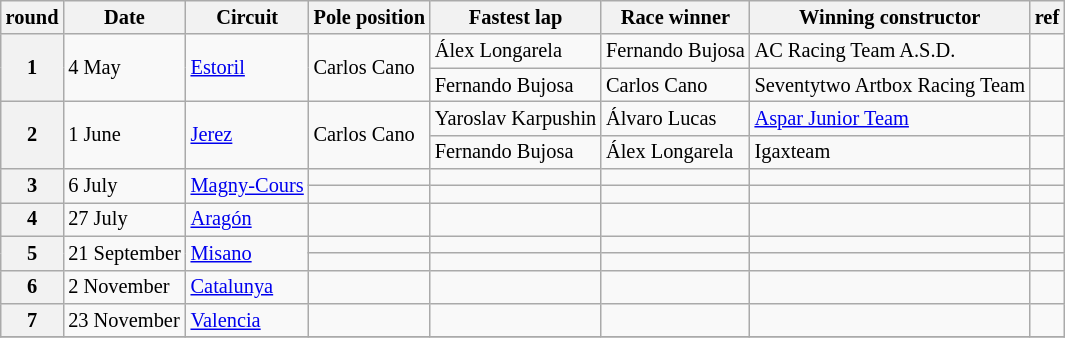<table class="wikitable" style="font-size:85%;">
<tr>
<th>round</th>
<th>Date</th>
<th>Circuit</th>
<th>Pole position</th>
<th>Fastest lap</th>
<th>Race winner</th>
<th>Winning constructor</th>
<th>ref</th>
</tr>
<tr>
<th rowspan="2">1</th>
<td rowspan="2">4 May</td>
<td rowspan="2"> <a href='#'>Estoril</a></td>
<td rowspan="2"> Carlos Cano</td>
<td> Álex Longarela</td>
<td> Fernando Bujosa</td>
<td> AC Racing Team A.S.D.</td>
<td></td>
</tr>
<tr>
<td> Fernando Bujosa</td>
<td> Carlos Cano</td>
<td> Seventytwo Artbox Racing Team</td>
<td></td>
</tr>
<tr>
<th rowspan="2">2</th>
<td rowspan="2">1 June</td>
<td rowspan="2"> <a href='#'>Jerez</a></td>
<td rowspan="2"> Carlos Cano</td>
<td> Yaroslav Karpushin</td>
<td> Álvaro Lucas</td>
<td> <a href='#'>Aspar Junior Team</a></td>
<td></td>
</tr>
<tr>
<td> Fernando Bujosa</td>
<td> Álex Longarela</td>
<td> Igaxteam</td>
<td></td>
</tr>
<tr>
<th rowspan="2">3</th>
<td rowspan="2">6 July</td>
<td rowspan="2"> <a href='#'>Magny-Cours</a></td>
<td></td>
<td></td>
<td></td>
<td></td>
<td></td>
</tr>
<tr>
<td></td>
<td></td>
<td></td>
<td></td>
<td></td>
</tr>
<tr>
<th>4</th>
<td>27 July</td>
<td> <a href='#'>Aragón</a></td>
<td></td>
<td></td>
<td></td>
<td></td>
<td></td>
</tr>
<tr>
<th rowspan="2">5</th>
<td rowspan="2">21 September</td>
<td rowspan="2"> <a href='#'>Misano</a></td>
<td></td>
<td></td>
<td></td>
<td></td>
<td></td>
</tr>
<tr>
<td></td>
<td></td>
<td></td>
<td></td>
<td></td>
</tr>
<tr>
<th>6</th>
<td>2 November</td>
<td> <a href='#'>Catalunya</a></td>
<td></td>
<td></td>
<td></td>
<td></td>
<td></td>
</tr>
<tr>
<th>7</th>
<td>23 November</td>
<td> <a href='#'>Valencia</a></td>
<td></td>
<td></td>
<td></td>
<td></td>
<td></td>
</tr>
<tr>
</tr>
</table>
